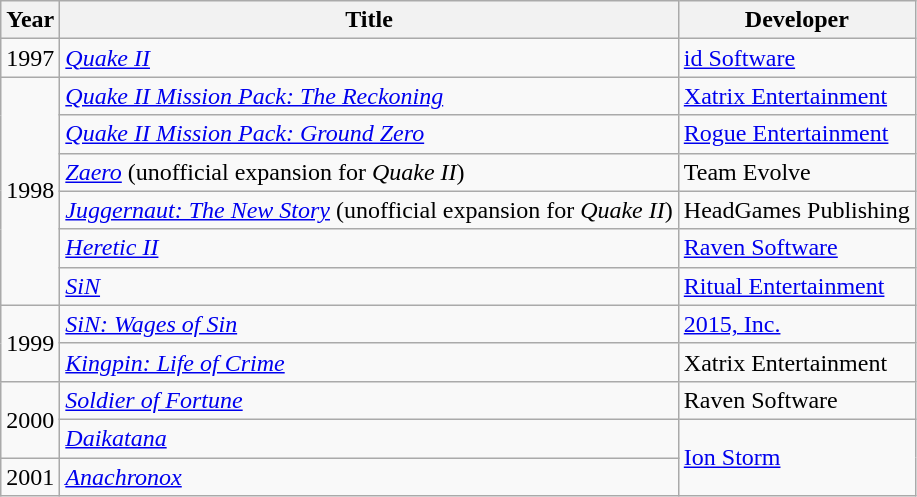<table class="wikitable sortable">
<tr>
<th>Year</th>
<th>Title</th>
<th>Developer</th>
</tr>
<tr>
<td>1997</td>
<td><em><a href='#'>Quake II</a></em></td>
<td><a href='#'>id Software</a></td>
</tr>
<tr>
<td rowspan="6">1998</td>
<td><em><a href='#'>Quake II Mission Pack: The Reckoning</a></em></td>
<td><a href='#'>Xatrix Entertainment</a></td>
</tr>
<tr>
<td><em><a href='#'>Quake II Mission Pack: Ground Zero</a></em></td>
<td><a href='#'>Rogue Entertainment</a></td>
</tr>
<tr>
<td><em><a href='#'>Zaero</a></em> (unofficial expansion for <em>Quake II</em>)</td>
<td>Team Evolve</td>
</tr>
<tr>
<td><em><a href='#'>Juggernaut: The New Story</a></em> (unofficial expansion for <em>Quake II</em>)</td>
<td>HeadGames Publishing</td>
</tr>
<tr>
<td><em><a href='#'>Heretic II</a></em></td>
<td><a href='#'>Raven Software</a></td>
</tr>
<tr>
<td><em><a href='#'>SiN</a></em></td>
<td><a href='#'>Ritual Entertainment</a></td>
</tr>
<tr>
<td rowspan="2">1999</td>
<td><em><a href='#'>SiN: Wages of Sin</a></em></td>
<td><a href='#'>2015, Inc.</a></td>
</tr>
<tr>
<td><em><a href='#'>Kingpin: Life of Crime</a></em></td>
<td>Xatrix Entertainment</td>
</tr>
<tr>
<td rowspan="2">2000</td>
<td><em><a href='#'>Soldier of Fortune</a></em></td>
<td>Raven Software</td>
</tr>
<tr>
<td><em><a href='#'>Daikatana</a></em></td>
<td rowspan="2"><a href='#'>Ion Storm</a></td>
</tr>
<tr>
<td>2001</td>
<td><em><a href='#'>Anachronox</a></em></td>
</tr>
</table>
